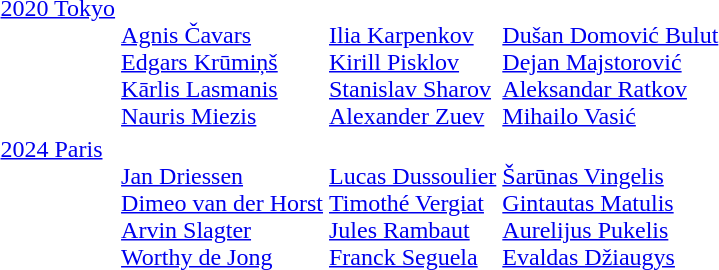<table>
<tr valign="top">
<td><a href='#'>2020 Tokyo</a><br></td>
<td><br><a href='#'>Agnis Čavars</a><br><a href='#'>Edgars Krūmiņš</a><br><a href='#'>Kārlis Lasmanis</a><br><a href='#'>Nauris Miezis</a></td>
<td><br><a href='#'>Ilia Karpenkov</a><br><a href='#'>Kirill Pisklov</a><br><a href='#'>Stanislav Sharov</a><br><a href='#'>Alexander Zuev</a></td>
<td><br><a href='#'>Dušan Domović Bulut</a><br><a href='#'>Dejan Majstorović</a><br><a href='#'>Aleksandar Ratkov</a><br><a href='#'>Mihailo Vasić</a></td>
</tr>
<tr valign="top">
<td><a href='#'>2024 Paris</a><br></td>
<td><br><a href='#'>Jan Driessen</a><br><a href='#'>Dimeo van der Horst</a><br><a href='#'>Arvin Slagter</a><br><a href='#'>Worthy de Jong</a></td>
<td><br><a href='#'>Lucas Dussoulier</a><br><a href='#'>Timothé Vergiat</a><br><a href='#'>Jules Rambaut</a><br><a href='#'>Franck Seguela</a></td>
<td><br><a href='#'>Šarūnas Vingelis</a><br><a href='#'>Gintautas Matulis</a><br><a href='#'>Aurelijus Pukelis</a><br><a href='#'>Evaldas Džiaugys</a></td>
</tr>
</table>
